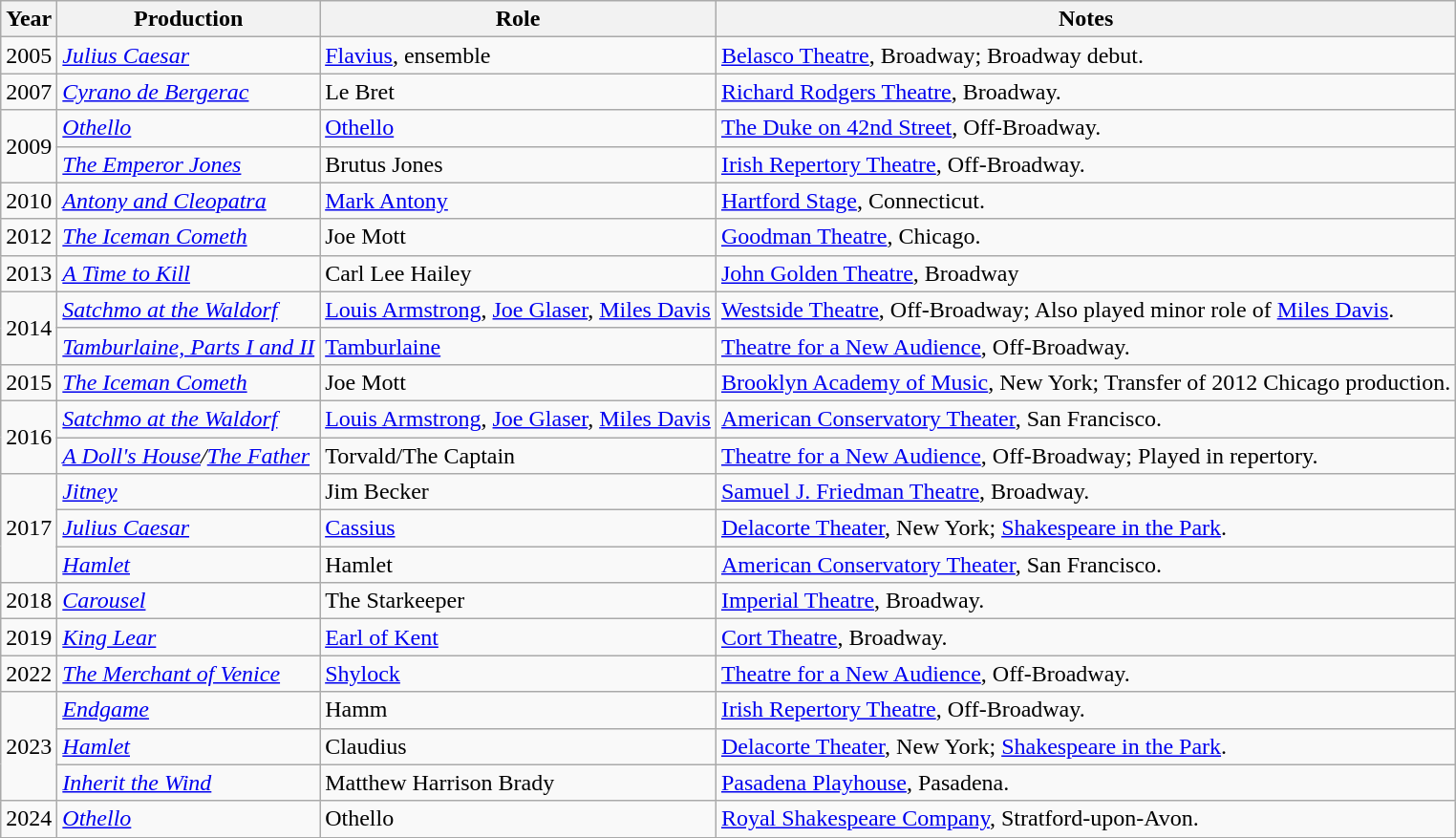<table class="wikitable">
<tr>
<th>Year</th>
<th>Production</th>
<th>Role</th>
<th>Notes</th>
</tr>
<tr>
<td>2005</td>
<td><em><a href='#'>Julius Caesar</a></em></td>
<td><a href='#'>Flavius</a>, ensemble</td>
<td><a href='#'>Belasco Theatre</a>, Broadway; Broadway debut.</td>
</tr>
<tr>
<td>2007</td>
<td><em><a href='#'>Cyrano de Bergerac</a></em></td>
<td>Le Bret</td>
<td><a href='#'>Richard Rodgers Theatre</a>, Broadway.</td>
</tr>
<tr>
<td rowspan="2">2009</td>
<td><em><a href='#'>Othello</a></em></td>
<td><a href='#'>Othello</a></td>
<td><a href='#'>The Duke on 42nd Street</a>, Off-Broadway.</td>
</tr>
<tr>
<td><em><a href='#'>The Emperor Jones</a></em></td>
<td>Brutus Jones</td>
<td><a href='#'>Irish Repertory Theatre</a>, Off-Broadway.</td>
</tr>
<tr>
<td>2010</td>
<td><em><a href='#'>Antony and Cleopatra</a></em></td>
<td><a href='#'>Mark Antony</a></td>
<td><a href='#'>Hartford Stage</a>, Connecticut.</td>
</tr>
<tr>
<td>2012</td>
<td><em><a href='#'>The Iceman Cometh</a></em></td>
<td>Joe Mott</td>
<td><a href='#'>Goodman Theatre</a>, Chicago.</td>
</tr>
<tr>
<td>2013</td>
<td><a href='#'><em>A Time to Kill</em></a></td>
<td>Carl Lee Hailey</td>
<td><a href='#'>John Golden Theatre</a>, Broadway</td>
</tr>
<tr>
<td rowspan="2">2014</td>
<td><em><a href='#'>Satchmo at the Waldorf</a></em></td>
<td><a href='#'>Louis Armstrong</a>, <a href='#'>Joe Glaser</a>, <a href='#'>Miles Davis</a></td>
<td><a href='#'>Westside Theatre</a>, Off-Broadway; Also played minor role of <a href='#'>Miles Davis</a>.</td>
</tr>
<tr>
<td><a href='#'><em>Tamburlaine, Parts I and II</em></a></td>
<td><a href='#'>Tamburlaine</a></td>
<td><a href='#'>Theatre for a New Audience</a>, Off-Broadway.</td>
</tr>
<tr>
<td>2015</td>
<td><em><a href='#'>The Iceman Cometh</a></em></td>
<td>Joe Mott</td>
<td><a href='#'>Brooklyn Academy of Music</a>, New York; Transfer of 2012 Chicago production.</td>
</tr>
<tr>
<td rowspan="2">2016</td>
<td><em><a href='#'>Satchmo at the Waldorf</a></em></td>
<td><a href='#'>Louis Armstrong</a>, <a href='#'>Joe Glaser</a>, <a href='#'>Miles Davis</a></td>
<td><a href='#'>American Conservatory Theater</a>, San Francisco.</td>
</tr>
<tr>
<td><em><a href='#'>A Doll's House</a>/<a href='#'>The Father</a></em></td>
<td>Torvald/The Captain</td>
<td><a href='#'>Theatre for a New Audience</a>, Off-Broadway; Played in repertory.</td>
</tr>
<tr>
<td rowspan="3">2017</td>
<td><em><a href='#'>Jitney</a></em></td>
<td>Jim Becker</td>
<td><a href='#'>Samuel J. Friedman Theatre</a>, Broadway.</td>
</tr>
<tr>
<td><em><a href='#'>Julius Caesar</a></em></td>
<td><a href='#'>Cassius</a></td>
<td><a href='#'>Delacorte Theater</a>, New York; <a href='#'>Shakespeare in the Park</a>.</td>
</tr>
<tr>
<td><em><a href='#'>Hamlet</a></em></td>
<td>Hamlet</td>
<td><a href='#'>American Conservatory Theater</a>, San Francisco.</td>
</tr>
<tr>
<td>2018</td>
<td><em><a href='#'>Carousel</a></em></td>
<td>The Starkeeper</td>
<td><a href='#'>Imperial Theatre</a>, Broadway.</td>
</tr>
<tr>
<td>2019</td>
<td><em><a href='#'>King Lear</a></em></td>
<td><a href='#'>Earl of Kent</a></td>
<td><a href='#'>Cort Theatre</a>, Broadway.</td>
</tr>
<tr>
<td>2022</td>
<td><em><a href='#'>The Merchant of Venice</a></em></td>
<td><a href='#'>Shylock</a></td>
<td><a href='#'>Theatre for a New Audience</a>, Off-Broadway.</td>
</tr>
<tr>
<td rowspan=3>2023</td>
<td><em><a href='#'>Endgame</a></em></td>
<td>Hamm</td>
<td><a href='#'>Irish Repertory Theatre</a>, Off-Broadway.</td>
</tr>
<tr>
<td><em><a href='#'>Hamlet</a></em></td>
<td>Claudius</td>
<td><a href='#'>Delacorte Theater</a>, New York; <a href='#'>Shakespeare in the Park</a>.</td>
</tr>
<tr>
<td><em><a href='#'>Inherit the Wind</a></em></td>
<td>Matthew Harrison Brady</td>
<td><a href='#'>Pasadena Playhouse</a>, Pasadena.</td>
</tr>
<tr>
<td>2024</td>
<td><em><a href='#'>Othello</a></em></td>
<td>Othello</td>
<td><a href='#'>Royal Shakespeare Company</a>, Stratford-upon-Avon.</td>
</tr>
</table>
